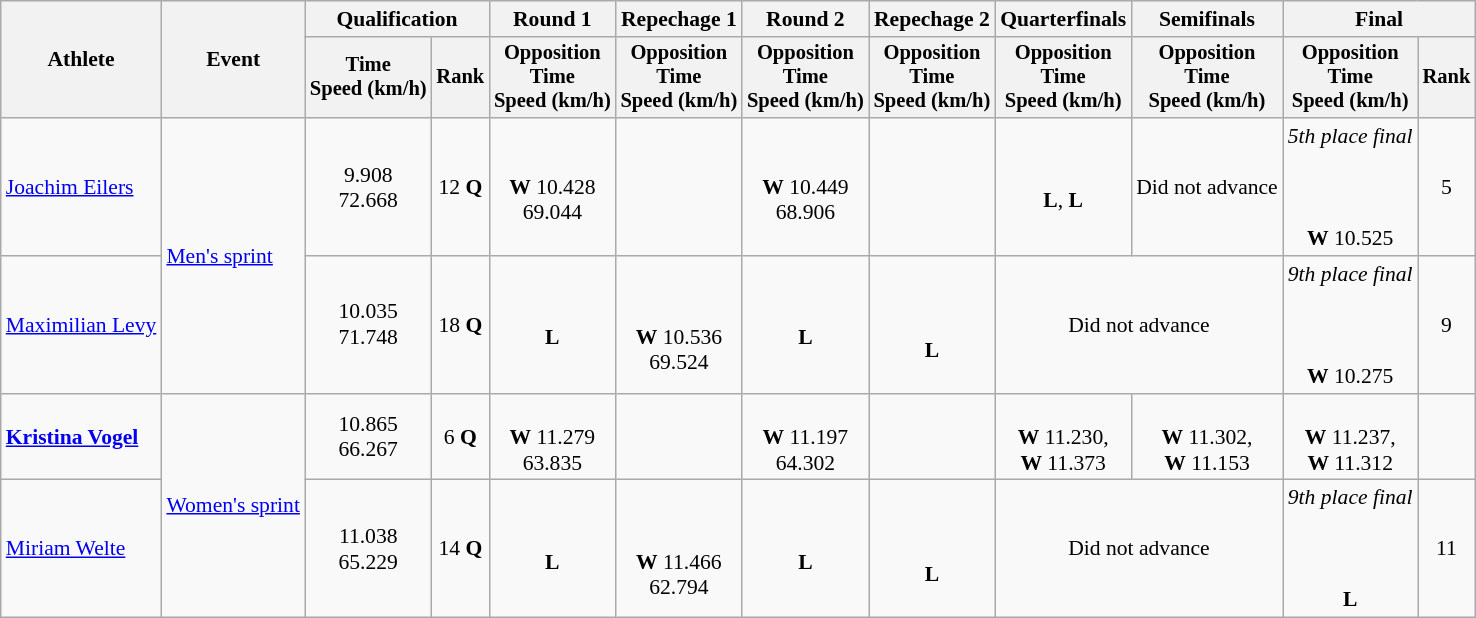<table class="wikitable" style="font-size:90%">
<tr>
<th rowspan=2>Athlete</th>
<th rowspan=2>Event</th>
<th colspan=2>Qualification</th>
<th>Round 1</th>
<th>Repechage 1</th>
<th>Round 2</th>
<th>Repechage 2</th>
<th>Quarterfinals</th>
<th>Semifinals</th>
<th colspan=2>Final</th>
</tr>
<tr style="font-size:95%">
<th>Time<br>Speed (km/h)</th>
<th>Rank</th>
<th>Opposition<br>Time<br>Speed (km/h)</th>
<th>Opposition<br>Time<br>Speed (km/h)</th>
<th>Opposition<br>Time<br>Speed (km/h)</th>
<th>Opposition<br>Time<br>Speed (km/h)</th>
<th>Opposition<br>Time<br>Speed (km/h)</th>
<th>Opposition<br>Time<br>Speed (km/h)</th>
<th>Opposition<br>Time<br>Speed (km/h)</th>
<th>Rank</th>
</tr>
<tr align=center>
<td align=left><a href='#'>Joachim Eilers</a></td>
<td align=left rowspan=2><a href='#'>Men's sprint</a></td>
<td>9.908<br>72.668</td>
<td>12 <strong>Q</strong></td>
<td><br><strong>W</strong> 10.428<br>69.044</td>
<td></td>
<td><br><strong>W</strong> 10.449<br>68.906</td>
<td></td>
<td><br><strong>L</strong>, <strong>L</strong></td>
<td>Did not advance</td>
<td><em>5th place final</em><br><br><br><br><strong>W</strong> 10.525</td>
<td>5</td>
</tr>
<tr align=center>
<td align=left><a href='#'>Maximilian Levy</a></td>
<td>10.035<br>71.748</td>
<td>18 <strong>Q</strong></td>
<td><br><strong>L</strong></td>
<td><br><br><strong>W</strong> 10.536<br>69.524</td>
<td><br><strong>L</strong></td>
<td><br><br><strong>L</strong></td>
<td colspan=2>Did not advance</td>
<td><em>9th place final</em><br><br><br><br><strong>W</strong> 10.275</td>
<td>9</td>
</tr>
<tr align=center>
<td align=left><strong><a href='#'>Kristina Vogel</a></strong></td>
<td align=left rowspan=2><a href='#'>Women's sprint</a></td>
<td>10.865<br>66.267</td>
<td>6 <strong>Q</strong></td>
<td><br><strong>W</strong> 11.279<br>63.835</td>
<td></td>
<td><br><strong>W</strong> 11.197<br>64.302</td>
<td></td>
<td><br><strong>W</strong> 11.230,<br><strong>W</strong> 11.373</td>
<td><br><strong>W</strong> 11.302,<br><strong>W</strong> 11.153</td>
<td><br><strong>W</strong> 11.237,<br><strong>W</strong> 11.312</td>
<td></td>
</tr>
<tr align=center>
<td align=left><a href='#'>Miriam Welte</a></td>
<td>11.038<br>65.229</td>
<td>14 <strong>Q</strong></td>
<td><br><strong>L</strong></td>
<td><br><br><strong>W</strong> 11.466<br>62.794</td>
<td><br><strong>L</strong></td>
<td><br><br><strong>L</strong></td>
<td colspan=2>Did not advance</td>
<td><em>9th place final</em><br><br><br><br><strong>L</strong></td>
<td>11</td>
</tr>
</table>
